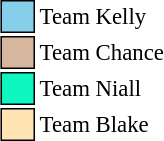<table class="toccolours" style="font-size: 95%; white-space: nowrap; margin-right: auto; margin-left: auto">
<tr>
<td style="background:#87ceeb; border:1px solid black">     </td>
<td>Team Kelly</td>
</tr>
<tr>
<td style="background:#d6b69c; border:1px solid black">     </td>
<td>Team Chance</td>
</tr>
<tr>
<td style="background:#0FF7C0; border:1px solid black">     </td>
<td>Team Niall</td>
</tr>
<tr>
<td style="background:#ffe5b4; border:1px solid black">     </td>
<td>Team Blake</td>
</tr>
</table>
